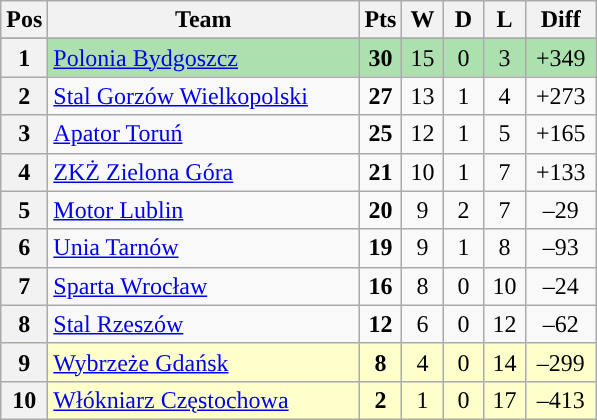<table class="wikitable" style="font-size: 100%">
<tr>
<th width=20>Pos</th>
<th width=200>Team</th>
<th width=20>Pts</th>
<th width=20>W</th>
<th width=20>D</th>
<th width=20>L</th>
<th width=40>Diff</th>
</tr>
<tr align=center style="background:#ACE1AF;">
</tr>
<tr align=center style="background:#ACE1AF;">
<th>1</th>
<td align=left><a href='#'>Polonia Bydgoszcz</a></td>
<td><strong>30</strong></td>
<td>15</td>
<td>0</td>
<td>3</td>
<td>+349</td>
</tr>
<tr align=center>
<th>2</th>
<td align=left><a href='#'>Stal Gorzów Wielkopolski</a></td>
<td><strong>27</strong></td>
<td>13</td>
<td>1</td>
<td>4</td>
<td>+273</td>
</tr>
<tr align=center>
<th>3</th>
<td align=left><a href='#'>Apator Toruń</a></td>
<td><strong>25</strong></td>
<td>12</td>
<td>1</td>
<td>5</td>
<td>+165</td>
</tr>
<tr align=center>
<th>4</th>
<td align=left><a href='#'>ZKŻ Zielona Góra</a></td>
<td><strong>21</strong></td>
<td>10</td>
<td>1</td>
<td>7</td>
<td>+133</td>
</tr>
<tr align=center>
<th>5</th>
<td align=left><a href='#'>Motor Lublin</a></td>
<td><strong>20</strong></td>
<td>9</td>
<td>2</td>
<td>7</td>
<td>–29</td>
</tr>
<tr align=center>
<th>6</th>
<td align=left><a href='#'>Unia Tarnów</a></td>
<td><strong>19</strong></td>
<td>9</td>
<td>1</td>
<td>8</td>
<td>–93</td>
</tr>
<tr align=center>
<th>7</th>
<td align=left><a href='#'>Sparta Wrocław</a></td>
<td><strong>16</strong></td>
<td>8</td>
<td>0</td>
<td>10</td>
<td>–24</td>
</tr>
<tr align=center>
<th>8</th>
<td align=left><a href='#'>Stal Rzeszów</a></td>
<td><strong>12</strong></td>
<td>6</td>
<td>0</td>
<td>12</td>
<td>–62</td>
</tr>
<tr align=center style="background: #ffffcc;">
<th>9</th>
<td align=left><a href='#'>Wybrzeże Gdańsk</a></td>
<td><strong>8</strong></td>
<td>4</td>
<td>0</td>
<td>14</td>
<td>–299</td>
</tr>
<tr align=center style="background: #ffffcc;">
<th>10</th>
<td align=left><a href='#'>Włókniarz Częstochowa</a></td>
<td><strong>2</strong></td>
<td>1</td>
<td>0</td>
<td>17</td>
<td>–413</td>
</tr>
</table>
